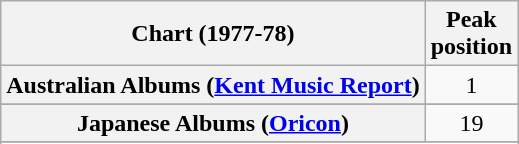<table class="wikitable sortable plainrowheaders" style="text-align:center">
<tr>
<th scope="col">Chart (1977-78)</th>
<th scope="col">Peak<br> position</th>
</tr>
<tr>
<th scope="row">Australian Albums (<a href='#'>Kent Music Report</a>)</th>
<td align="center">1</td>
</tr>
<tr>
</tr>
<tr>
</tr>
<tr>
</tr>
<tr>
<th scope="row">Japanese Albums (<a href='#'>Oricon</a>)</th>
<td align="center">19</td>
</tr>
<tr>
</tr>
<tr>
</tr>
<tr>
</tr>
<tr>
</tr>
<tr>
</tr>
</table>
